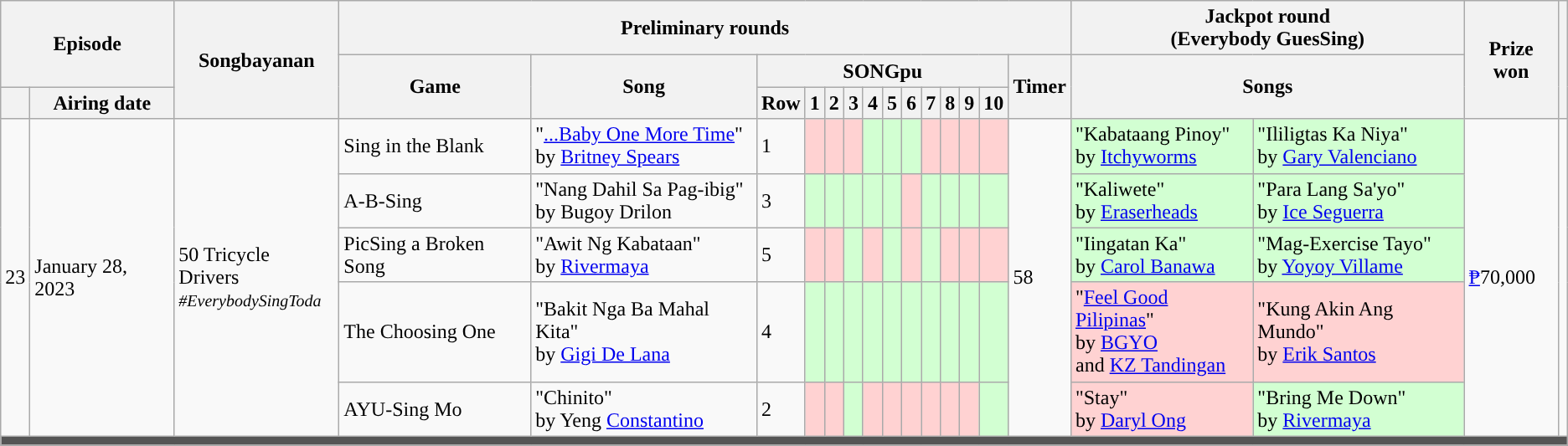<table class="wikitable plainrowheaders mw-collapsible ">
<tr>
<th colspan="2" rowspan="2">Episode</th>
<th rowspan="3">Songbayanan</th>
<th colspan="14">Preliminary rounds</th>
<th colspan="2">Jackpot round<br>(Everybody GuesSing)</th>
<th rowspan="3">Prize won</th>
<th rowspan="3"></th>
</tr>
<tr>
<th rowspan="2">Game</th>
<th rowspan="2">Song</th>
<th colspan="11">SONGpu</th>
<th rowspan="2">Timer</th>
<th colspan="2" rowspan="2">Songs</th>
</tr>
<tr>
<th></th>
<th>Airing date</th>
<th>Row</th>
<th>1</th>
<th>2</th>
<th>3</th>
<th>4</th>
<th>5</th>
<th>6</th>
<th>7</th>
<th>8</th>
<th>9</th>
<th>10</th>
</tr>
<tr>
<td rowspan="5">23</td>
<td rowspan="5">January 28, 2023</td>
<td rowspan="5">50 Tricycle Drivers<br><small><em>#EverybodySingToda</em></small></td>
<td>Sing in the Blank</td>
<td>"<a href='#'>...Baby One More Time</a>"<br>by <a href='#'>Britney Spears</a></td>
<td>1</td>
<td style="background:#FFD2D2"></td>
<td style="background:#FFD2D2"></td>
<td style="background:#FFD2D2"></td>
<td style="background:#D2FFD2"></td>
<td style="background:#D2FFD2"></td>
<td style="background:#D2FFD2"></td>
<td style="background:#FFD2D2"></td>
<td style="background:#FFD2D2"></td>
<td style="background:#FFD2D2"></td>
<td style="background:#FFD2D2"></td>
<td rowspan="5">58 </td>
<td style="background:#D2FFD2">"Kabataang Pinoy"<br>by <a href='#'>Itchyworms</a></td>
<td style="background:#D2FFD2">"Ililigtas Ka Niya"<br>by <a href='#'>Gary Valenciano</a></td>
<td rowspan="5"><a href='#'>₱</a>70,000</td>
<td rowspan="5"></td>
</tr>
<tr>
<td>A-B-Sing</td>
<td>"Nang Dahil Sa Pag-ibig"<br>by Bugoy Drilon</td>
<td>3</td>
<td style="background:#D2FFD2"></td>
<td style="background:#D2FFD2"></td>
<td style="background:#D2FFD2"></td>
<td style="background:#D2FFD2"></td>
<td style="background:#D2FFD2"></td>
<td style="background:#FFD2D2"></td>
<td style="background:#D2FFD2"></td>
<td style="background:#D2FFD2"></td>
<td style="background:#D2FFD2"></td>
<td style="background:#D2FFD2"></td>
<td style="background:#D2FFD2">"Kaliwete"<br>by <a href='#'>Eraserheads</a></td>
<td style="background:#D2FFD2">"Para Lang Sa'yo"<br>by <a href='#'>Ice Seguerra</a></td>
</tr>
<tr>
<td>PicSing a Broken Song</td>
<td>"Awit Ng Kabataan"<br>by <a href='#'>Rivermaya</a></td>
<td>5</td>
<td style="background:#FFD2D2"></td>
<td style="background:#FFD2D2"></td>
<td style="background:#D2FFD2"></td>
<td style="background:#FFD2D2"></td>
<td style="background:#D2FFD2"></td>
<td style="background:#FFD2D2"></td>
<td style="background:#D2FFD2"></td>
<td style="background:#FFD2D2"></td>
<td style="background:#FFD2D2"></td>
<td style="background:#FFD2D2"></td>
<td style="background:#D2FFD2">"Iingatan Ka"<br>by <a href='#'>Carol Banawa</a></td>
<td style="background:#D2FFD2">"Mag-Exercise Tayo"<br>by <a href='#'>Yoyoy Villame</a></td>
</tr>
<tr>
<td>The Choosing One</td>
<td>"Bakit Nga Ba Mahal Kita"<br>by <a href='#'>Gigi De Lana</a></td>
<td>4</td>
<td style="background:#D2FFD2"></td>
<td style="background:#D2FFD2"></td>
<td style="background:#D2FFD2"></td>
<td style="background:#D2FFD2"></td>
<td style="background:#D2FFD2"></td>
<td style="background:#D2FFD2"></td>
<td style="background:#D2FFD2"></td>
<td style="background:#D2FFD2"></td>
<td style="background:#D2FFD2"></td>
<td style="background:#D2FFD2"></td>
<td style="background:#FFD2D2">"<a href='#'>Feel Good Pilipinas</a>"<br>by <a href='#'>BGYO</a> <br>and <a href='#'>KZ Tandingan</a></td>
<td style="background:#FFD2D2">"Kung Akin Ang Mundo"<br>by <a href='#'>Erik Santos</a></td>
</tr>
<tr>
<td>AYU-Sing Mo</td>
<td>"Chinito"<br>by Yeng <a href='#'>Constantino</a></td>
<td>2</td>
<td style="background:#FFD2D2"></td>
<td style="background:#FFD2D2"></td>
<td style="background:#D2FFD2"></td>
<td style="background:#FFD2D2"></td>
<td style="background:#FFD2D2"></td>
<td style="background:#FFD2D2"></td>
<td style="background:#FFD2D2"></td>
<td style="background:#FFD2D2"></td>
<td style="background:#FFD2D2"></td>
<td style="background:#D2FFD2"></td>
<td style="background:#FFD2D2">"Stay"<br>by <a href='#'>Daryl Ong</a></td>
<td style="background:#D2FFD2">"Bring Me Down"<br>by <a href='#'>Rivermaya</a></td>
</tr>
<tr>
<th colspan="21" style="background:#555;"></th>
</tr>
<tr>
</tr>
</table>
